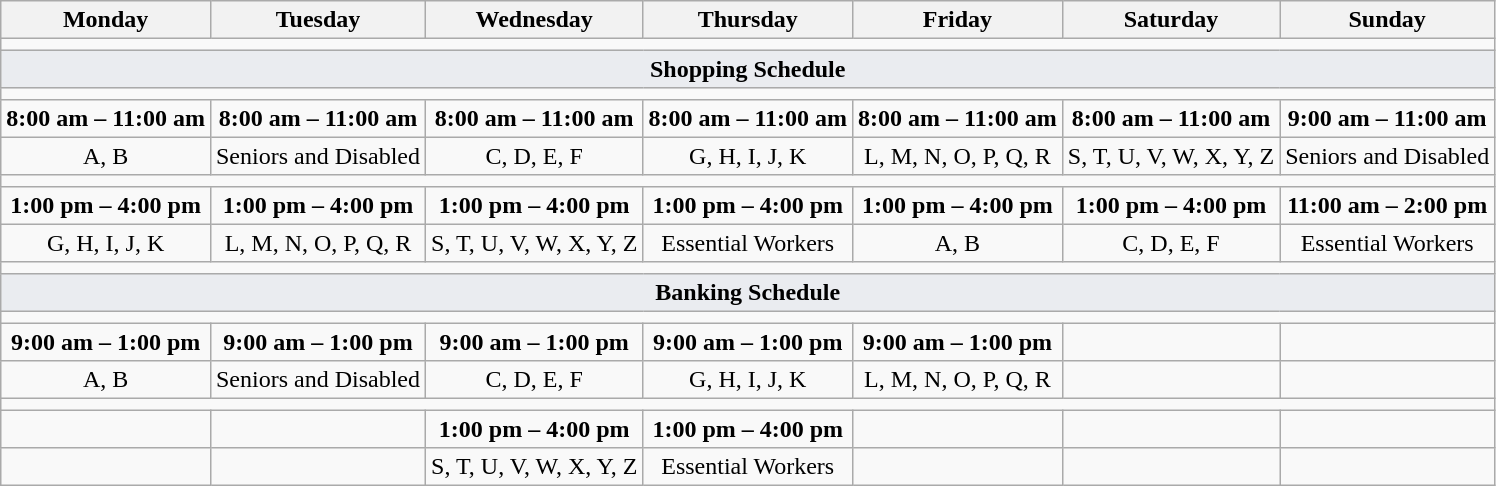<table class="wikitable" style="text-align:center">
<tr>
<th>Monday</th>
<th>Tuesday</th>
<th>Wednesday</th>
<th>Thursday</th>
<th>Friday</th>
<th>Saturday</th>
<th>Sunday</th>
</tr>
<tr>
<td colspan="7"></td>
</tr>
<tr>
<td colspan="7" style="background:#eaecf0"><strong>Shopping Schedule</strong></td>
</tr>
<tr>
<td colspan="7"></td>
</tr>
<tr>
<td><strong>8:00 am – 11:00 am</strong></td>
<td><strong>8:00 am – 11:00 am</strong></td>
<td><strong>8:00 am – 11:00 am</strong></td>
<td><strong>8:00 am – 11:00 am</strong></td>
<td><strong>8:00 am – 11:00 am</strong></td>
<td><strong>8:00 am – 11:00 am</strong></td>
<td><strong>9:00 am – 11:00 am</strong></td>
</tr>
<tr>
<td>A, B</td>
<td>Seniors and Disabled</td>
<td>C, D, E, F</td>
<td>G, H, I, J, K</td>
<td>L, M, N, O, P, Q, R</td>
<td>S, T, U, V, W, X, Y, Z</td>
<td>Seniors and Disabled</td>
</tr>
<tr>
<td colspan="7"></td>
</tr>
<tr>
<td><strong>1:00 pm – 4:00 pm</strong></td>
<td><strong>1:00 pm – 4:00 pm</strong></td>
<td><strong>1:00 pm – 4:00 pm</strong></td>
<td><strong>1:00 pm – 4:00 pm</strong></td>
<td><strong>1:00 pm – 4:00 pm</strong></td>
<td><strong>1:00 pm – 4:00 pm</strong></td>
<td><strong>11:00 am – 2:00 pm</strong></td>
</tr>
<tr>
<td>G, H, I, J, K</td>
<td>L, M, N, O, P, Q, R</td>
<td>S, T, U, V, W, X, Y, Z</td>
<td>Essential Workers</td>
<td>A, B</td>
<td>C, D, E, F</td>
<td>Essential Workers</td>
</tr>
<tr>
<td colspan="7"></td>
</tr>
<tr>
<td colspan="7" style="background:#eaecf0"><strong>Banking Schedule</strong></td>
</tr>
<tr>
<td colspan="7"></td>
</tr>
<tr>
<td><strong>9:00 am – 1:00 pm</strong></td>
<td><strong>9:00 am – 1:00 pm</strong></td>
<td><strong>9:00 am – 1:00 pm</strong></td>
<td><strong>9:00 am – 1:00 pm</strong></td>
<td><strong>9:00 am – 1:00 pm</strong></td>
<td></td>
<td></td>
</tr>
<tr>
<td>A, B</td>
<td>Seniors and Disabled</td>
<td>C, D, E, F</td>
<td>G, H, I, J, K</td>
<td>L, M, N, O, P, Q, R</td>
<td></td>
<td></td>
</tr>
<tr>
<td colspan="7"></td>
</tr>
<tr>
<td></td>
<td></td>
<td><strong>1:00 pm – 4:00 pm</strong></td>
<td><strong>1:00 pm – 4:00 pm</strong></td>
<td></td>
<td></td>
<td></td>
</tr>
<tr>
<td></td>
<td></td>
<td>S, T, U, V, W, X, Y, Z</td>
<td>Essential Workers</td>
<td></td>
<td></td>
<td></td>
</tr>
</table>
